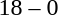<table style="text-align:center">
<tr>
<th width=200></th>
<th width=100></th>
<th width=200></th>
</tr>
<tr>
<td align=right><strong></strong></td>
<td>18 – 0</td>
<td align=left></td>
</tr>
</table>
